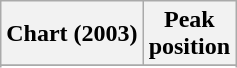<table class="wikitable plainrowheaders" style="text-align:center">
<tr>
<th>Chart (2003)</th>
<th>Peak<br>position</th>
</tr>
<tr>
</tr>
<tr>
</tr>
<tr>
</tr>
</table>
